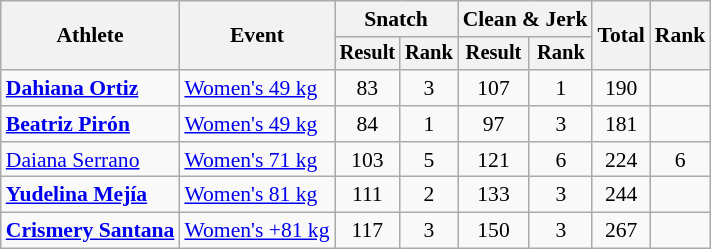<table class="wikitable" style="font-size:90%">
<tr>
<th rowspan=2>Athlete</th>
<th rowspan=2>Event</th>
<th colspan="2">Snatch</th>
<th colspan="2">Clean & Jerk</th>
<th rowspan="2">Total</th>
<th rowspan="2">Rank</th>
</tr>
<tr style="font-size:95%">
<th>Result</th>
<th>Rank</th>
<th>Result</th>
<th>Rank</th>
</tr>
<tr align=center>
<td align=left><strong><a href='#'>Dahiana Ortiz</a></strong></td>
<td align=left><a href='#'>Women's 49 kg</a></td>
<td>83</td>
<td>3</td>
<td>107</td>
<td>1</td>
<td>190</td>
<td></td>
</tr>
<tr align=center>
<td align=left><strong><a href='#'>Beatriz Pirón</a></strong></td>
<td align=left><a href='#'>Women's 49 kg</a></td>
<td>84</td>
<td>1</td>
<td>97</td>
<td>3</td>
<td>181</td>
<td></td>
</tr>
<tr align=center>
<td align=left><a href='#'>Daiana Serrano</a></td>
<td align=left><a href='#'>Women's 71 kg</a></td>
<td>103</td>
<td>5</td>
<td>121</td>
<td>6</td>
<td>224</td>
<td>6</td>
</tr>
<tr align=center>
<td align=left><strong><a href='#'>Yudelina Mejía</a></strong></td>
<td align=left><a href='#'>Women's 81 kg</a></td>
<td>111</td>
<td>2</td>
<td>133</td>
<td>3</td>
<td>244</td>
<td></td>
</tr>
<tr align=center>
<td align=left><strong><a href='#'>Crismery Santana</a></strong></td>
<td align=left><a href='#'>Women's +81 kg</a></td>
<td>117</td>
<td>3</td>
<td>150</td>
<td>3</td>
<td>267</td>
<td></td>
</tr>
</table>
